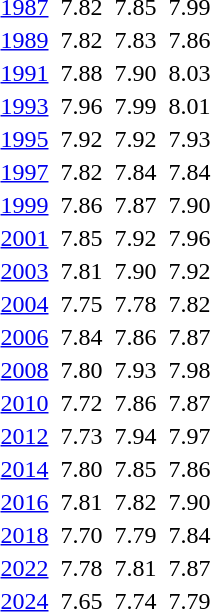<table>
<tr valign="top">
<td><a href='#'>1987</a><br></td>
<td></td>
<td>7.82</td>
<td></td>
<td>7.85</td>
<td></td>
<td>7.99</td>
</tr>
<tr valign="top">
<td><a href='#'>1989</a><br></td>
<td></td>
<td>7.82 </td>
<td></td>
<td>7.83</td>
<td></td>
<td>7.86</td>
</tr>
<tr valign="top">
<td><a href='#'>1991</a><br></td>
<td></td>
<td>7.88</td>
<td></td>
<td>7.90</td>
<td></td>
<td>8.03</td>
</tr>
<tr valign="top">
<td><a href='#'>1993</a><br></td>
<td></td>
<td>7.96</td>
<td></td>
<td>7.99</td>
<td></td>
<td>8.01</td>
</tr>
<tr valign="top">
<td><a href='#'>1995</a><br></td>
<td></td>
<td>7.92</td>
<td></td>
<td>7.92</td>
<td></td>
<td>7.93</td>
</tr>
<tr valign="top">
<td><a href='#'>1997</a><br></td>
<td></td>
<td>7.82 </td>
<td></td>
<td>7.84 </td>
<td></td>
<td>7.84 </td>
</tr>
<tr valign="top">
<td><a href='#'>1999</a><br></td>
<td></td>
<td>7.86</td>
<td></td>
<td>7.87</td>
<td></td>
<td>7.90 </td>
</tr>
<tr valign="top">
<td><a href='#'>2001</a><br></td>
<td></td>
<td>7.85 </td>
<td></td>
<td>7.92</td>
<td></td>
<td>7.96</td>
</tr>
<tr valign="top">
<td><a href='#'>2003</a><br></td>
<td></td>
<td>7.81</td>
<td></td>
<td>7.90</td>
<td></td>
<td>7.92</td>
</tr>
<tr valign="top">
<td><a href='#'>2004</a><br></td>
<td></td>
<td>7.75 </td>
<td></td>
<td>7.78</td>
<td></td>
<td>7.82 </td>
</tr>
<tr valign="top">
<td><a href='#'>2006</a><br></td>
<td></td>
<td>7.84 </td>
<td></td>
<td>7.86 </td>
<td></td>
<td>7.87</td>
</tr>
<tr valign="top">
<td><a href='#'>2008</a><br></td>
<td></td>
<td>7.80</td>
<td></td>
<td>7.93</td>
<td></td>
<td>7.98</td>
</tr>
<tr valign="top">
<td><a href='#'>2010</a><br></td>
<td></td>
<td>7.72 </td>
<td></td>
<td>7.86 </td>
<td></td>
<td>7.87</td>
</tr>
<tr valign="top">
<td><a href='#'>2012</a><br></td>
<td></td>
<td>7.73 </td>
<td></td>
<td>7.94</td>
<td></td>
<td>7.97 </td>
</tr>
<tr valign="top">
<td><a href='#'>2014</a><br></td>
<td></td>
<td>7.80 </td>
<td></td>
<td>7.85</td>
<td></td>
<td>7.86 </td>
</tr>
<tr valign="top">
<td><a href='#'>2016</a><br></td>
<td></td>
<td>7.81 </td>
<td></td>
<td>7.82</td>
<td></td>
<td>7.90</td>
</tr>
<tr valign="top">
<td><a href='#'>2018</a><br></td>
<td></td>
<td>7.70 </td>
<td></td>
<td>7.79</td>
<td></td>
<td>7.84</td>
</tr>
<tr valign="top">
<td><a href='#'>2022</a><br></td>
<td></td>
<td>7.78 </td>
<td></td>
<td>7.81 </td>
<td></td>
<td>7.87</td>
</tr>
<tr valign="top">
<td><a href='#'>2024</a><br></td>
<td></td>
<td>7.65 </td>
<td></td>
<td>7.74</td>
<td></td>
<td>7.79</td>
</tr>
</table>
